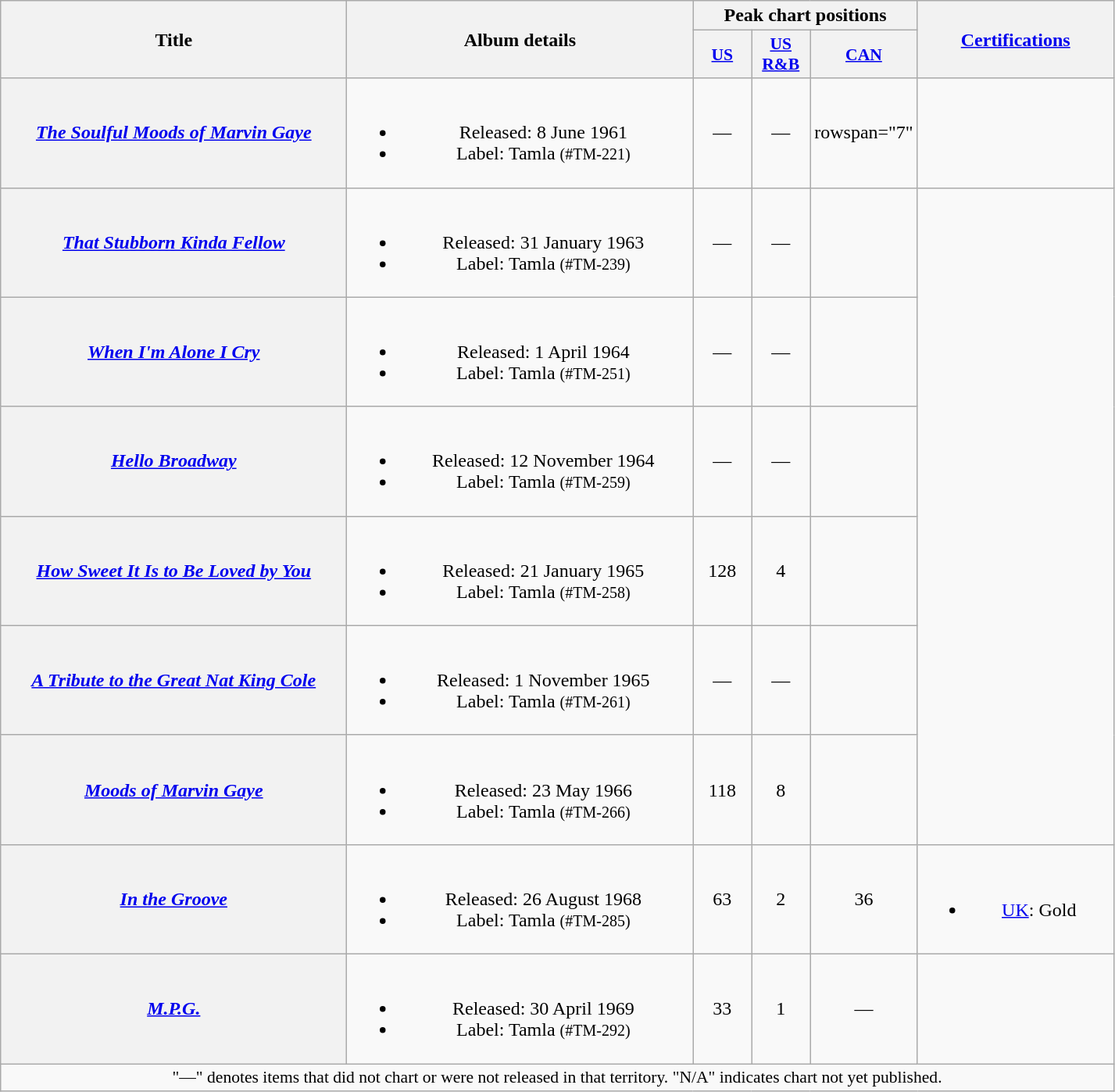<table class="wikitable plainrowheaders" style="text-align:center;">
<tr>
<th scope="col" rowspan="2" style="width:18em;">Title</th>
<th scope="col" rowspan="2" style="width:18em;">Album details</th>
<th scope="col" colspan="3">Peak chart positions</th>
<th scope="col" rowspan="2" style="width:10em;"><a href='#'>Certifications</a></th>
</tr>
<tr>
<th style="width:3em;font-size:90%;"><a href='#'>US</a><br></th>
<th style="width:3em;font-size:90%;"><a href='#'>US<br>R&B</a><br></th>
<th style="width:3em;font-size:90%;"><a href='#'>CAN</a><br></th>
</tr>
<tr>
<th scope="row"><em><a href='#'>The Soulful Moods of Marvin Gaye</a></em></th>
<td><br><ul><li>Released: 8 June 1961</li><li>Label: Tamla <small>(#TM-221)</small></li></ul></td>
<td>—</td>
<td>—</td>
<td>rowspan="7" </td>
<td></td>
</tr>
<tr>
<th scope="row"><em><a href='#'>That Stubborn Kinda Fellow</a></em></th>
<td><br><ul><li>Released: 31 January 1963</li><li>Label: Tamla <small>(#TM-239)</small></li></ul></td>
<td>—</td>
<td>—</td>
<td></td>
</tr>
<tr>
<th scope="row"><em><a href='#'>When I'm Alone I Cry</a></em></th>
<td><br><ul><li>Released: 1 April 1964</li><li>Label: Tamla <small>(#TM-251)</small></li></ul></td>
<td>—</td>
<td>—</td>
<td></td>
</tr>
<tr>
<th scope="row"><em><a href='#'>Hello Broadway</a></em></th>
<td><br><ul><li>Released: 12 November 1964</li><li>Label: Tamla <small>(#TM-259)</small></li></ul></td>
<td>—</td>
<td>—</td>
<td></td>
</tr>
<tr>
<th scope="row"><em><a href='#'>How Sweet It Is to Be Loved by You</a></em></th>
<td><br><ul><li>Released: 21 January 1965</li><li>Label: Tamla <small>(#TM-258)</small></li></ul></td>
<td>128</td>
<td>4</td>
<td></td>
</tr>
<tr>
<th scope="row"><em><a href='#'>A Tribute to the Great Nat King Cole</a></em></th>
<td><br><ul><li>Released: 1 November 1965</li><li>Label: Tamla <small>(#TM-261)</small></li></ul></td>
<td>—</td>
<td>—</td>
<td></td>
</tr>
<tr>
<th scope="row"><em><a href='#'>Moods of Marvin Gaye</a></em></th>
<td><br><ul><li>Released: 23 May 1966</li><li>Label: Tamla <small>(#TM-266)</small></li></ul></td>
<td>118</td>
<td>8</td>
<td></td>
</tr>
<tr>
<th scope="row"><em><a href='#'>In the Groove</a></em></th>
<td><br><ul><li>Released: 26 August 1968</li><li>Label: Tamla <small>(#TM-285)</small></li></ul></td>
<td>63</td>
<td>2</td>
<td>36</td>
<td><br><ul><li><a href='#'>UK</a>: Gold</li></ul></td>
</tr>
<tr>
<th scope="row"><em><a href='#'>M.P.G.</a></em></th>
<td><br><ul><li>Released: 30 April 1969</li><li>Label: Tamla <small>(#TM-292)</small></li></ul></td>
<td>33</td>
<td>1</td>
<td>—</td>
<td></td>
</tr>
<tr>
<td align="center" colspan="15" style="font-size:90%">"—" denotes items that did not chart or were not released in that territory. "N/A" indicates chart not yet published.</td>
</tr>
</table>
